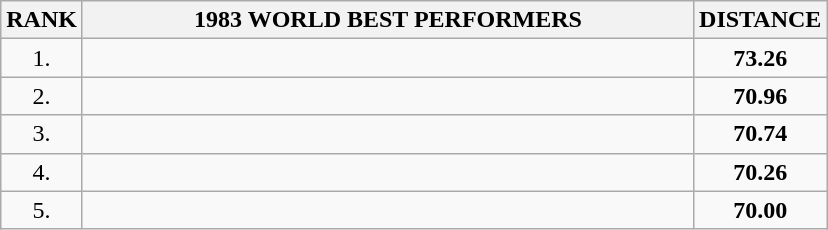<table class=wikitable>
<tr>
<th>RANK</th>
<th align="center" style="width: 25em">1983 WORLD BEST PERFORMERS</th>
<th align="center" style="width: 5em">DISTANCE</th>
</tr>
<tr>
<td align="center">1.</td>
<td></td>
<td align="center"><strong>73.26</strong></td>
</tr>
<tr>
<td align="center">2.</td>
<td></td>
<td align="center"><strong>70.96</strong></td>
</tr>
<tr>
<td align="center">3.</td>
<td></td>
<td align="center"><strong>70.74</strong></td>
</tr>
<tr>
<td align="center">4.</td>
<td></td>
<td align="center"><strong>70.26</strong></td>
</tr>
<tr>
<td align="center">5.</td>
<td></td>
<td align="center"><strong>70.00</strong></td>
</tr>
</table>
